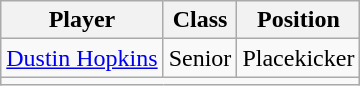<table class="wikitable">
<tr>
<th>Player</th>
<th>Class</th>
<th>Position</th>
</tr>
<tr>
<td><a href='#'>Dustin Hopkins</a></td>
<td>Senior</td>
<td>Placekicker</td>
</tr>
<tr>
<td colspan="3"  style="font-size:8pt; text-align:center;"></td>
</tr>
</table>
